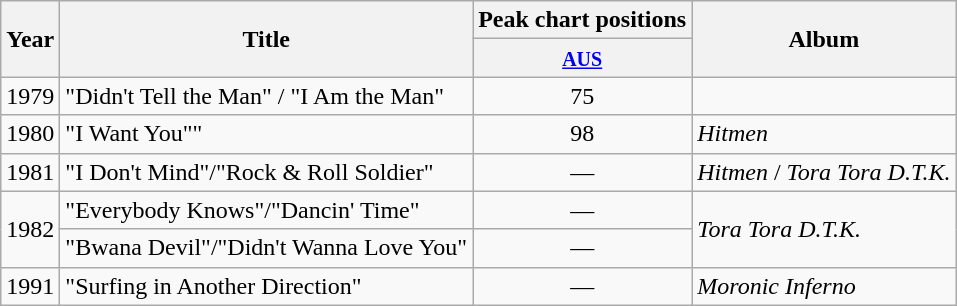<table class="wikitable">
<tr>
<th rowspan="2">Year</th>
<th rowspan="2">Title</th>
<th colspan="1">Peak chart positions</th>
<th rowspan="2">Album</th>
</tr>
<tr>
<th scope="col" style="text-align:center;"><small><a href='#'>AUS</a></small></th>
</tr>
<tr>
<td>1979</td>
<td>"Didn't Tell the Man" / "I Am the Man"</td>
<td align="center">75</td>
<td></td>
</tr>
<tr>
<td>1980</td>
<td>"I Want You""</td>
<td align="center">98</td>
<td><em>Hitmen</em></td>
</tr>
<tr>
<td>1981</td>
<td>"I Don't Mind"/"Rock & Roll Soldier"</td>
<td align="center">—</td>
<td><em>Hitmen</em> / <em>Tora Tora D.T.K.</em></td>
</tr>
<tr>
<td rowspan="2">1982</td>
<td>"Everybody Knows"/"Dancin' Time"</td>
<td align="center">—</td>
<td rowspan="2"><em>Tora Tora D.T.K.</em></td>
</tr>
<tr>
<td>"Bwana Devil"/"Didn't Wanna Love You"</td>
<td align="center">—</td>
</tr>
<tr>
<td>1991</td>
<td>"Surfing in Another Direction"</td>
<td align="center">—</td>
<td><em>Moronic Inferno</em></td>
</tr>
</table>
